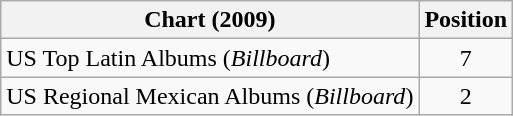<table class="wikitable sortable">
<tr>
<th>Chart (2009)</th>
<th>Position</th>
</tr>
<tr>
<td>US Top Latin Albums (<em>Billboard</em>)</td>
<td style="text-align:center;">7</td>
</tr>
<tr>
<td>US Regional Mexican Albums (<em>Billboard</em>)</td>
<td style="text-align:center;">2</td>
</tr>
</table>
